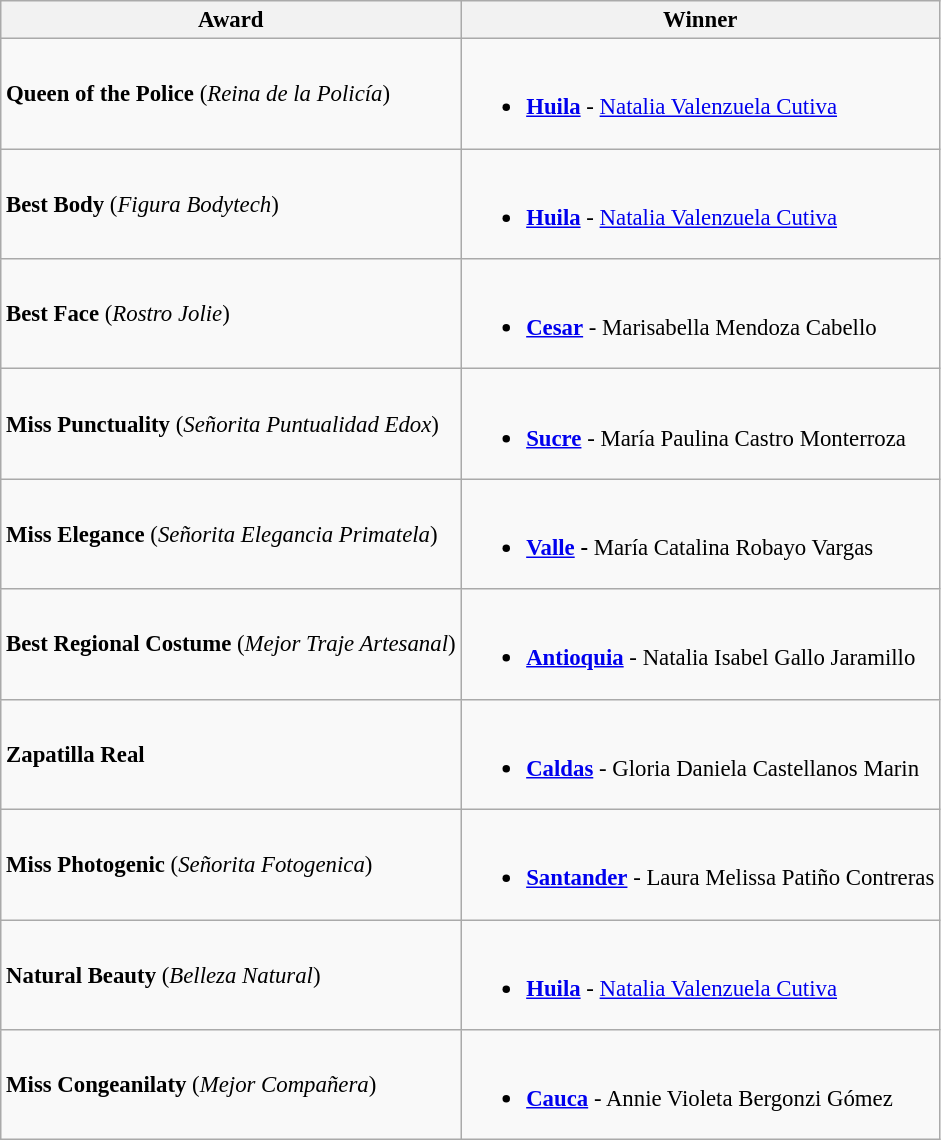<table class="wikitable sortable" style="font-size: 95%;">
<tr>
<th>Award</th>
<th>Winner</th>
</tr>
<tr>
<td><strong>Queen of the Police</strong> (<em>Reina de la Policía</em>)</td>
<td><br><ul><li><strong> <a href='#'>Huila</a></strong> - <a href='#'>Natalia Valenzuela Cutiva</a></li></ul></td>
</tr>
<tr>
<td><strong>Best Body</strong> (<em>Figura Bodytech</em>)</td>
<td><br><ul><li><strong> <a href='#'>Huila</a></strong> - <a href='#'>Natalia Valenzuela Cutiva</a></li></ul></td>
</tr>
<tr>
<td><strong>Best Face</strong> (<em>Rostro Jolie</em>)</td>
<td><br><ul><li><strong> <a href='#'>Cesar</a></strong> - Marisabella Mendoza Cabello</li></ul></td>
</tr>
<tr>
<td><strong>Miss Punctuality</strong> (<em>Señorita Puntualidad Edox</em>)</td>
<td><br><ul><li> <strong><a href='#'>Sucre</a></strong> - María Paulina Castro Monterroza</li></ul></td>
</tr>
<tr>
<td><strong>Miss Elegance</strong> (<em>Señorita Elegancia Primatela</em>)</td>
<td><br><ul><li><strong> <a href='#'>Valle</a> -</strong> María Catalina Robayo Vargas</li></ul></td>
</tr>
<tr>
<td><strong>Best Regional Costume</strong> (<em>Mejor Traje Artesanal</em>)</td>
<td><br><ul><li><strong> <a href='#'>Antioquia</a></strong> - Natalia Isabel Gallo Jaramillo</li></ul></td>
</tr>
<tr>
<td><strong>Zapatilla Real</strong></td>
<td><br><ul><li><strong> <a href='#'>Caldas</a></strong> - Gloria Daniela Castellanos Marin</li></ul></td>
</tr>
<tr>
<td><strong>Miss Photogenic</strong> (<em>Señorita Fotogenica</em>)</td>
<td><br><ul><li><strong> <a href='#'>Santander</a></strong> - Laura Melissa Patiño Contreras</li></ul></td>
</tr>
<tr>
<td><strong>Natural Beauty</strong> (<em>Belleza Natural</em>)</td>
<td><br><ul><li><strong> <a href='#'>Huila</a></strong> - <a href='#'>Natalia Valenzuela Cutiva</a></li></ul></td>
</tr>
<tr>
<td><strong>Miss Congeanilaty</strong> (<em>Mejor Compañera</em>)</td>
<td><br><ul><li><strong> <a href='#'>Cauca</a></strong> - Annie Violeta Bergonzi Gómez</li></ul></td>
</tr>
</table>
